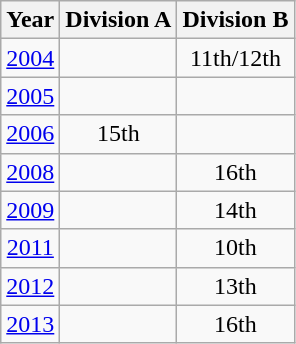<table class="wikitable" style="text-align:center">
<tr>
<th>Year</th>
<th>Division A</th>
<th>Division B</th>
</tr>
<tr>
<td><a href='#'>2004</a></td>
<td></td>
<td>11th/12th</td>
</tr>
<tr>
<td><a href='#'>2005</a></td>
<td></td>
<td></td>
</tr>
<tr>
<td><a href='#'>2006</a></td>
<td>15th</td>
<td></td>
</tr>
<tr>
<td><a href='#'>2008</a></td>
<td></td>
<td>16th</td>
</tr>
<tr>
<td><a href='#'>2009</a></td>
<td></td>
<td>14th</td>
</tr>
<tr>
<td><a href='#'>2011</a></td>
<td></td>
<td>10th</td>
</tr>
<tr>
<td><a href='#'>2012</a></td>
<td></td>
<td>13th</td>
</tr>
<tr>
<td><a href='#'>2013</a></td>
<td></td>
<td>16th</td>
</tr>
</table>
